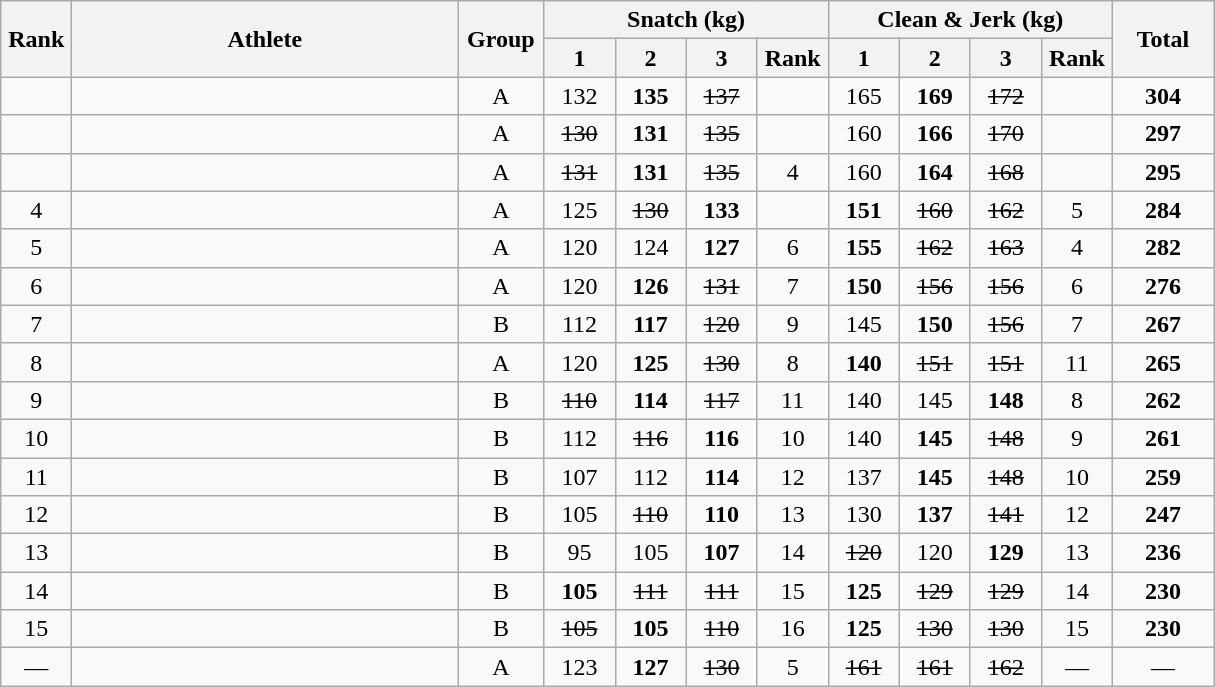<table class = "wikitable" style="text-align:center;">
<tr>
<th rowspan=2 width=40>Rank</th>
<th rowspan=2 width=250>Athlete</th>
<th rowspan=2 width=50>Group</th>
<th colspan=4>Snatch (kg)</th>
<th colspan=4>Clean & Jerk (kg)</th>
<th rowspan=2 width=60>Total</th>
</tr>
<tr>
<th width=40>1</th>
<th width=40>2</th>
<th width=40>3</th>
<th width=40>Rank</th>
<th width=40>1</th>
<th width=40>2</th>
<th width=40>3</th>
<th width=40>Rank</th>
</tr>
<tr>
<td></td>
<td align=left></td>
<td>A</td>
<td>132</td>
<td><strong>135</strong></td>
<td><s>137</s></td>
<td></td>
<td>165</td>
<td><strong>169</strong></td>
<td><s>172</s></td>
<td></td>
<td><strong>304</strong></td>
</tr>
<tr>
<td></td>
<td align=left></td>
<td>A</td>
<td><s>130</s></td>
<td><strong>131</strong></td>
<td><s>135</s></td>
<td></td>
<td>160</td>
<td><strong>166</strong></td>
<td><s>170</s></td>
<td></td>
<td><strong>297</strong></td>
</tr>
<tr>
<td></td>
<td align=left></td>
<td>A</td>
<td><s>131</s></td>
<td><strong>131</strong></td>
<td><s>135</s></td>
<td>4</td>
<td>160</td>
<td><strong>164</strong></td>
<td><s>168</s></td>
<td></td>
<td><strong>295</strong></td>
</tr>
<tr>
<td>4</td>
<td align=left></td>
<td>A</td>
<td>125</td>
<td><s>130</s></td>
<td><strong>133</strong></td>
<td></td>
<td><strong>151</strong></td>
<td><s>160</s></td>
<td><s>162</s></td>
<td>5</td>
<td><strong>284</strong></td>
</tr>
<tr>
<td>5</td>
<td align=left></td>
<td>A</td>
<td>120</td>
<td>124</td>
<td><strong>127</strong></td>
<td>6</td>
<td><strong>155</strong></td>
<td><s>162</s></td>
<td><s>163</s></td>
<td>4</td>
<td><strong>282</strong></td>
</tr>
<tr>
<td>6</td>
<td align=left></td>
<td>A</td>
<td>120</td>
<td><strong>126</strong></td>
<td><s>131</s></td>
<td>7</td>
<td><strong>150</strong></td>
<td><s>156</s></td>
<td><s>156</s></td>
<td>6</td>
<td><strong>276</strong></td>
</tr>
<tr>
<td>7</td>
<td align=left></td>
<td>B</td>
<td>112</td>
<td><strong>117</strong></td>
<td><s>120</s></td>
<td>9</td>
<td>145</td>
<td><strong>150</strong></td>
<td><s>156</s></td>
<td>7</td>
<td><strong>267</strong></td>
</tr>
<tr>
<td>8</td>
<td align=left></td>
<td>A</td>
<td>120</td>
<td><strong>125</strong></td>
<td><s>130</s></td>
<td>8</td>
<td><strong>140</strong></td>
<td><s>151</s></td>
<td><s>151</s></td>
<td>11</td>
<td><strong>265</strong></td>
</tr>
<tr>
<td>9</td>
<td align=left></td>
<td>B</td>
<td><s>110</s></td>
<td><strong>114</strong></td>
<td><s>117</s></td>
<td>11</td>
<td>140</td>
<td>145</td>
<td><strong>148</strong></td>
<td>8</td>
<td><strong>262</strong></td>
</tr>
<tr>
<td>10</td>
<td align=left></td>
<td>B</td>
<td>112</td>
<td><s>116</s></td>
<td><strong>116</strong></td>
<td>10</td>
<td>140</td>
<td><strong>145</strong></td>
<td><s>148</s></td>
<td>9</td>
<td><strong>261</strong></td>
</tr>
<tr>
<td>11</td>
<td align=left></td>
<td>B</td>
<td>107</td>
<td>112</td>
<td><strong>114</strong></td>
<td>12</td>
<td>137</td>
<td><strong>145</strong></td>
<td><s>148</s></td>
<td>10</td>
<td><strong>259</strong></td>
</tr>
<tr>
<td>12</td>
<td align=left></td>
<td>B</td>
<td>105</td>
<td><s>110</s></td>
<td><strong>110</strong></td>
<td>13</td>
<td>130</td>
<td><strong>137</strong></td>
<td><s>141</s></td>
<td>12</td>
<td><strong>247</strong></td>
</tr>
<tr>
<td>13</td>
<td align=left></td>
<td>B</td>
<td>95</td>
<td>105</td>
<td><strong>107</strong></td>
<td>14</td>
<td><s>120</s></td>
<td>120</td>
<td><strong>129</strong></td>
<td>13</td>
<td><strong>236</strong></td>
</tr>
<tr>
<td>14</td>
<td align=left></td>
<td>B</td>
<td><strong>105</strong></td>
<td><s>111</s></td>
<td><s>111</s></td>
<td>15</td>
<td><strong>125</strong></td>
<td><s>129</s></td>
<td><s>129</s></td>
<td>14</td>
<td><strong>230</strong></td>
</tr>
<tr>
<td>15</td>
<td align=left></td>
<td>B</td>
<td><s>105</s></td>
<td><strong>105</strong></td>
<td><s>110</s></td>
<td>16</td>
<td><strong>125</strong></td>
<td><s>130</s></td>
<td><s>130</s></td>
<td>15</td>
<td><strong>230</strong></td>
</tr>
<tr>
<td>—</td>
<td align=left></td>
<td>A</td>
<td>123</td>
<td><strong>127</strong></td>
<td><s>130</s></td>
<td>5</td>
<td><s>161</s></td>
<td><s>161</s></td>
<td><s>162</s></td>
<td>—</td>
<td>—</td>
</tr>
</table>
